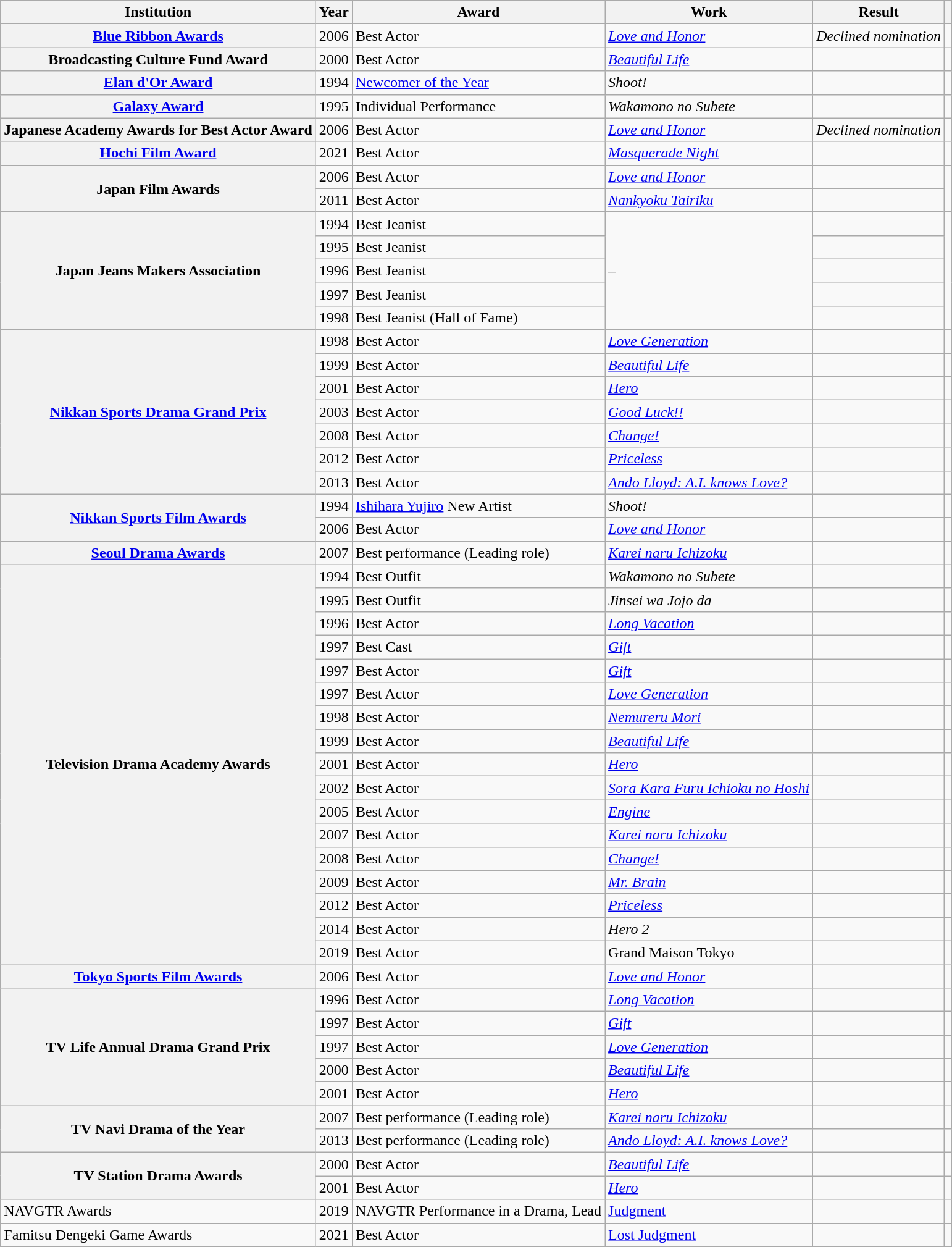<table class="wikitable sortable mw-collapsible plainrowheaders">
<tr>
<th scope="col">Institution</th>
<th scope="col">Year</th>
<th scope="col">Award</th>
<th scope="col">Work</th>
<th scope="col">Result</th>
<th scope="col" class="unsortable"></th>
</tr>
<tr>
<th scope="row"><a href='#'>Blue Ribbon Awards</a></th>
<td style="text-align:center;">2006</td>
<td>Best Actor</td>
<td><em><a href='#'>Love and Honor</a></em></td>
<td style="text-align:center;"><em>Declined nomination</em></td>
<td></td>
</tr>
<tr>
<th scope="row">Broadcasting Culture Fund Award</th>
<td style="text-align:center;">2000</td>
<td>Best Actor</td>
<td><em><a href='#'>Beautiful Life</a></em></td>
<td></td>
<td style="text-align:center;"></td>
</tr>
<tr>
<th scope="row"><a href='#'>Elan d'Or Award</a></th>
<td style="text-align:center;">1994</td>
<td><a href='#'>Newcomer of the Year</a></td>
<td><em>Shoot!</em></td>
<td></td>
<td></td>
</tr>
<tr>
<th scope="row"><a href='#'>Galaxy Award</a></th>
<td style="text-align:center;">1995</td>
<td>Individual Performance</td>
<td><em>Wakamono no Subete</em></td>
<td></td>
<td></td>
</tr>
<tr>
<th scope="row">Japanese Academy Awards for Best Actor Award</th>
<td style="text-align:center;">2006</td>
<td>Best Actor</td>
<td><em><a href='#'>Love and Honor</a></em></td>
<td style="text-align:center;"><em>Declined nomination</em></td>
<td></td>
</tr>
<tr>
<th scope="row"><a href='#'>Hochi Film Award</a></th>
<td style="text-align:center;">2021</td>
<td>Best Actor</td>
<td><em><a href='#'>Masquerade Night</a></em></td>
<td></td>
<td></td>
</tr>
<tr>
<th rowspan="2" scope="row">Japan Film Awards</th>
<td style="text-align:center;">2006</td>
<td>Best Actor</td>
<td><em><a href='#'>Love and Honor</a></em></td>
<td></td>
<td rowspan="2"  style="text-align:center;"></td>
</tr>
<tr>
<td style="text-align:center;">2011</td>
<td>Best Actor</td>
<td><em><a href='#'>Nankyoku Tairiku</a></em></td>
<td></td>
</tr>
<tr>
<th rowspan="5" scope="row">Japan Jeans Makers Association</th>
<td style="text-align:center;">1994</td>
<td>Best Jeanist</td>
<td rowspan="5">–</td>
<td></td>
<td rowspan="5" style="text-align:center;"></td>
</tr>
<tr>
<td style="text-align:center;">1995</td>
<td>Best Jeanist</td>
<td></td>
</tr>
<tr>
<td style="text-align:center;">1996</td>
<td>Best Jeanist</td>
<td></td>
</tr>
<tr>
<td style="text-align:center;">1997</td>
<td>Best Jeanist</td>
<td></td>
</tr>
<tr>
<td style="text-align:center;">1998</td>
<td>Best Jeanist (Hall of Fame)</td>
<td></td>
</tr>
<tr>
<th rowspan="7" scope="row"><a href='#'>Nikkan Sports Drama Grand Prix</a></th>
<td style="text-align:center;">1998</td>
<td>Best Actor</td>
<td><em><a href='#'>Love Generation</a></em></td>
<td></td>
<td></td>
</tr>
<tr>
<td style="text-align:center;">1999</td>
<td>Best Actor</td>
<td><em><a href='#'>Beautiful Life</a></em></td>
<td></td>
<td></td>
</tr>
<tr>
<td style="text-align:center;">2001</td>
<td>Best Actor</td>
<td><em><a href='#'>Hero</a></em></td>
<td></td>
<td></td>
</tr>
<tr>
<td style="text-align:center;">2003</td>
<td>Best Actor</td>
<td><em><a href='#'>Good Luck!!</a></em></td>
<td></td>
<td></td>
</tr>
<tr>
<td style="text-align:center;">2008</td>
<td>Best Actor</td>
<td><em><a href='#'>Change!</a></em></td>
<td></td>
<td></td>
</tr>
<tr>
<td style="text-align:center;">2012</td>
<td>Best Actor</td>
<td><em><a href='#'>Priceless</a></em></td>
<td></td>
<td></td>
</tr>
<tr>
<td style="text-align:center;">2013</td>
<td>Best Actor</td>
<td><em><a href='#'>Ando Lloyd: A.I. knows Love?</a></em></td>
<td></td>
<td></td>
</tr>
<tr>
<th rowspan="2" scope="row"><a href='#'>Nikkan Sports Film Awards</a></th>
<td style="text-align:center;">1994</td>
<td><a href='#'>Ishihara Yujiro</a> New Artist</td>
<td><em>Shoot!</em></td>
<td></td>
<td style="text-align:center;"></td>
</tr>
<tr>
<td style="text-align:center;">2006</td>
<td>Best Actor</td>
<td><em><a href='#'>Love and Honor</a></em></td>
<td></td>
<td style="text-align:center;"></td>
</tr>
<tr>
<th scope="row"><a href='#'>Seoul Drama Awards</a></th>
<td style="text-align:center;">2007</td>
<td>Best performance (Leading role)</td>
<td><em><a href='#'>Karei naru Ichizoku</a></em></td>
<td></td>
<td></td>
</tr>
<tr>
<th rowspan="17" scope="row">Television Drama Academy Awards</th>
<td style="text-align:center;">1994</td>
<td>Best Outfit</td>
<td><em>Wakamono no Subete</em></td>
<td></td>
<td style="text-align:center;"></td>
</tr>
<tr>
<td style="text-align:center;">1995</td>
<td>Best Outfit</td>
<td><em>Jinsei wa Jojo da</em></td>
<td></td>
<td></td>
</tr>
<tr>
<td style="text-align:center;">1996</td>
<td>Best Actor</td>
<td><em><a href='#'>Long Vacation</a></em></td>
<td></td>
<td></td>
</tr>
<tr>
<td style="text-align:center;">1997</td>
<td>Best Cast</td>
<td><em><a href='#'>Gift</a></em></td>
<td></td>
<td></td>
</tr>
<tr>
<td style="text-align:center;">1997</td>
<td>Best Actor</td>
<td><em><a href='#'>Gift</a></em></td>
<td></td>
<td></td>
</tr>
<tr>
<td style="text-align:center;">1997</td>
<td>Best Actor</td>
<td><em><a href='#'>Love Generation</a></em></td>
<td></td>
<td></td>
</tr>
<tr>
<td style="text-align:center;">1998</td>
<td>Best Actor</td>
<td><em><a href='#'>Nemureru Mori</a></em></td>
<td></td>
<td></td>
</tr>
<tr>
<td style="text-align:center;">1999</td>
<td>Best Actor</td>
<td><em><a href='#'>Beautiful Life</a></em></td>
<td></td>
<td></td>
</tr>
<tr>
<td style="text-align:center;">2001</td>
<td>Best Actor</td>
<td><em><a href='#'>Hero</a></em></td>
<td></td>
<td></td>
</tr>
<tr>
<td style="text-align:center;">2002</td>
<td>Best Actor</td>
<td><em><a href='#'>Sora Kara Furu Ichioku no Hoshi</a></em></td>
<td></td>
<td></td>
</tr>
<tr>
<td style="text-align:center;">2005</td>
<td>Best Actor</td>
<td><em><a href='#'>Engine</a></em></td>
<td></td>
<td></td>
</tr>
<tr>
<td style="text-align:center;">2007</td>
<td>Best Actor</td>
<td><em><a href='#'>Karei naru Ichizoku</a></em></td>
<td></td>
<td></td>
</tr>
<tr>
<td style="text-align:center;">2008</td>
<td>Best Actor</td>
<td><em><a href='#'>Change!</a></em></td>
<td></td>
<td></td>
</tr>
<tr>
<td style="text-align:center;">2009</td>
<td>Best Actor</td>
<td><em><a href='#'>Mr. Brain</a></em></td>
<td></td>
<td></td>
</tr>
<tr>
<td style="text-align:center;">2012</td>
<td>Best Actor</td>
<td><em><a href='#'>Priceless</a></em></td>
<td></td>
<td></td>
</tr>
<tr>
<td style="text-align:center;">2014</td>
<td>Best Actor</td>
<td><em>Hero 2</em></td>
<td></td>
<td></td>
</tr>
<tr>
<td>2019</td>
<td>Best Actor</td>
<td Le Grand Maison Tokyo>Grand Maison Tokyo</td>
<td></td>
<td></td>
</tr>
<tr>
<th scope="row"><a href='#'>Tokyo Sports Film Awards</a></th>
<td style="text-align:center;">2006</td>
<td>Best Actor</td>
<td><em><a href='#'>Love and Honor</a></em></td>
<td></td>
<td></td>
</tr>
<tr>
<th rowspan="5" scope="row">TV Life Annual Drama Grand Prix</th>
<td style="text-align:center;">1996</td>
<td>Best Actor</td>
<td><em><a href='#'>Long Vacation</a></em></td>
<td></td>
<td></td>
</tr>
<tr>
<td style="text-align:center;">1997</td>
<td>Best Actor</td>
<td><em><a href='#'>Gift</a></em></td>
<td></td>
<td></td>
</tr>
<tr>
<td style="text-align:center;">1997</td>
<td>Best Actor</td>
<td><em><a href='#'>Love Generation</a></em></td>
<td></td>
<td></td>
</tr>
<tr>
<td style="text-align:center;">2000</td>
<td>Best Actor</td>
<td><em><a href='#'>Beautiful Life</a></em></td>
<td></td>
<td></td>
</tr>
<tr>
<td style="text-align:center;">2001</td>
<td>Best Actor</td>
<td><em><a href='#'>Hero</a></em></td>
<td></td>
<td></td>
</tr>
<tr>
<th rowspan="2" scope="row">TV Navi Drama of the Year</th>
<td style="text-align:center;">2007</td>
<td>Best performance (Leading role)</td>
<td><em><a href='#'>Karei naru Ichizoku</a></em></td>
<td></td>
<td></td>
</tr>
<tr>
<td style="text-align:center;">2013</td>
<td>Best performance (Leading role)</td>
<td><em><a href='#'>Ando Lloyd: A.I. knows Love?</a></em></td>
<td></td>
<td></td>
</tr>
<tr>
<th rowspan="2" scope="row">TV Station Drama Awards</th>
<td style="text-align:center;">2000</td>
<td>Best Actor</td>
<td><em><a href='#'>Beautiful Life</a></em></td>
<td></td>
<td></td>
</tr>
<tr>
<td style="text-align:center;">2001</td>
<td>Best Actor</td>
<td><em><a href='#'>Hero</a></em></td>
<td></td>
<td></td>
</tr>
<tr>
<td>NAVGTR Awards</td>
<td>2019</td>
<td>NAVGTR Performance in a Drama, Lead</td>
<td><a href='#'>Judgment</a></td>
<td></td>
<td></td>
</tr>
<tr>
<td>Famitsu Dengeki Game Awards</td>
<td>2021</td>
<td>Best Actor</td>
<td><a href='#'>Lost Judgment</a></td>
<td></td>
<td></td>
</tr>
</table>
